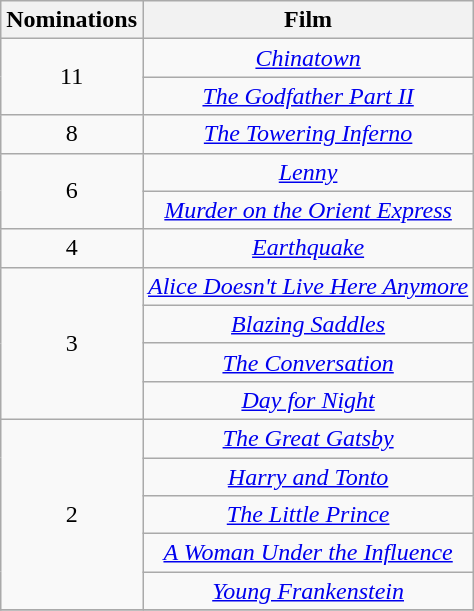<table class="wikitable" rowspan="2" style="text-align:center;">
<tr>
<th scope="col" style="width:55px;">Nominations</th>
<th scope="col" style="text-align:center;">Film</th>
</tr>
<tr>
<td rowspan="2" style="text-align:center">11</td>
<td><em><a href='#'>Chinatown</a></em></td>
</tr>
<tr>
<td><em><a href='#'>The Godfather Part II</a></em></td>
</tr>
<tr>
<td rowspan="1" style="text-align:center">8</td>
<td><em><a href='#'>The Towering Inferno</a></em></td>
</tr>
<tr>
<td rowspan="2" style="text-align:center">6</td>
<td><em><a href='#'>Lenny</a></em></td>
</tr>
<tr>
<td><em><a href='#'>Murder on the Orient Express</a></em></td>
</tr>
<tr>
<td rowspan="1" style="text-align:center">4</td>
<td><em><a href='#'>Earthquake</a></em></td>
</tr>
<tr>
<td rowspan="4" style="text-align:center">3</td>
<td><em><a href='#'>Alice Doesn't Live Here Anymore</a></em></td>
</tr>
<tr>
<td><em><a href='#'>Blazing Saddles</a></em></td>
</tr>
<tr>
<td><em><a href='#'>The Conversation</a></em></td>
</tr>
<tr>
<td><em><a href='#'>Day for Night</a></em></td>
</tr>
<tr>
<td rowspan="5" style="text-align:center">2</td>
<td><em><a href='#'>The Great Gatsby</a></em></td>
</tr>
<tr>
<td><em><a href='#'>Harry and Tonto</a></em></td>
</tr>
<tr>
<td><em><a href='#'>The Little Prince</a></em></td>
</tr>
<tr>
<td><em><a href='#'>A Woman Under the Influence</a></em></td>
</tr>
<tr>
<td><em><a href='#'>Young Frankenstein</a></em></td>
</tr>
<tr>
</tr>
</table>
